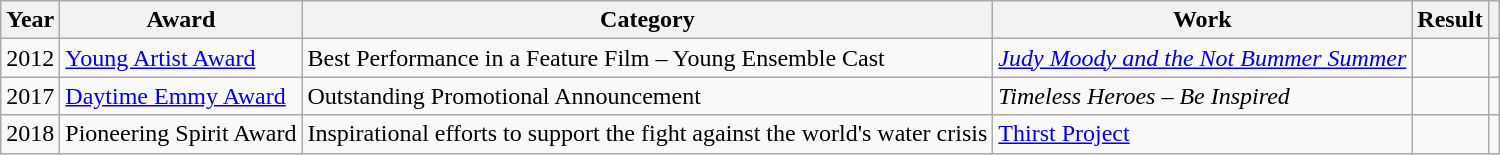<table class="wikitable plainrowheaders">
<tr>
<th>Year</th>
<th>Award</th>
<th>Category</th>
<th>Work</th>
<th>Result</th>
<th class="unsortable"></th>
</tr>
<tr>
<td>2012</td>
<td><a href='#'>Young Artist Award</a></td>
<td>Best Performance in a Feature Film – Young Ensemble Cast</td>
<td><em><a href='#'>Judy Moody and the Not Bummer Summer</a></em></td>
<td></td>
<td style="text-align:center;"></td>
</tr>
<tr>
<td>2017</td>
<td><a href='#'>Daytime Emmy Award</a></td>
<td>Outstanding Promotional Announcement</td>
<td><em>Timeless Heroes – Be Inspired</em></td>
<td></td>
<td style="text-align:center;"></td>
</tr>
<tr>
<td>2018</td>
<td>Pioneering Spirit Award</td>
<td>Inspirational efforts to support the fight against the world's water crisis</td>
<td><a href='#'>Thirst Project</a></td>
<td></td>
<td style="text-align:center;"></td>
</tr>
</table>
